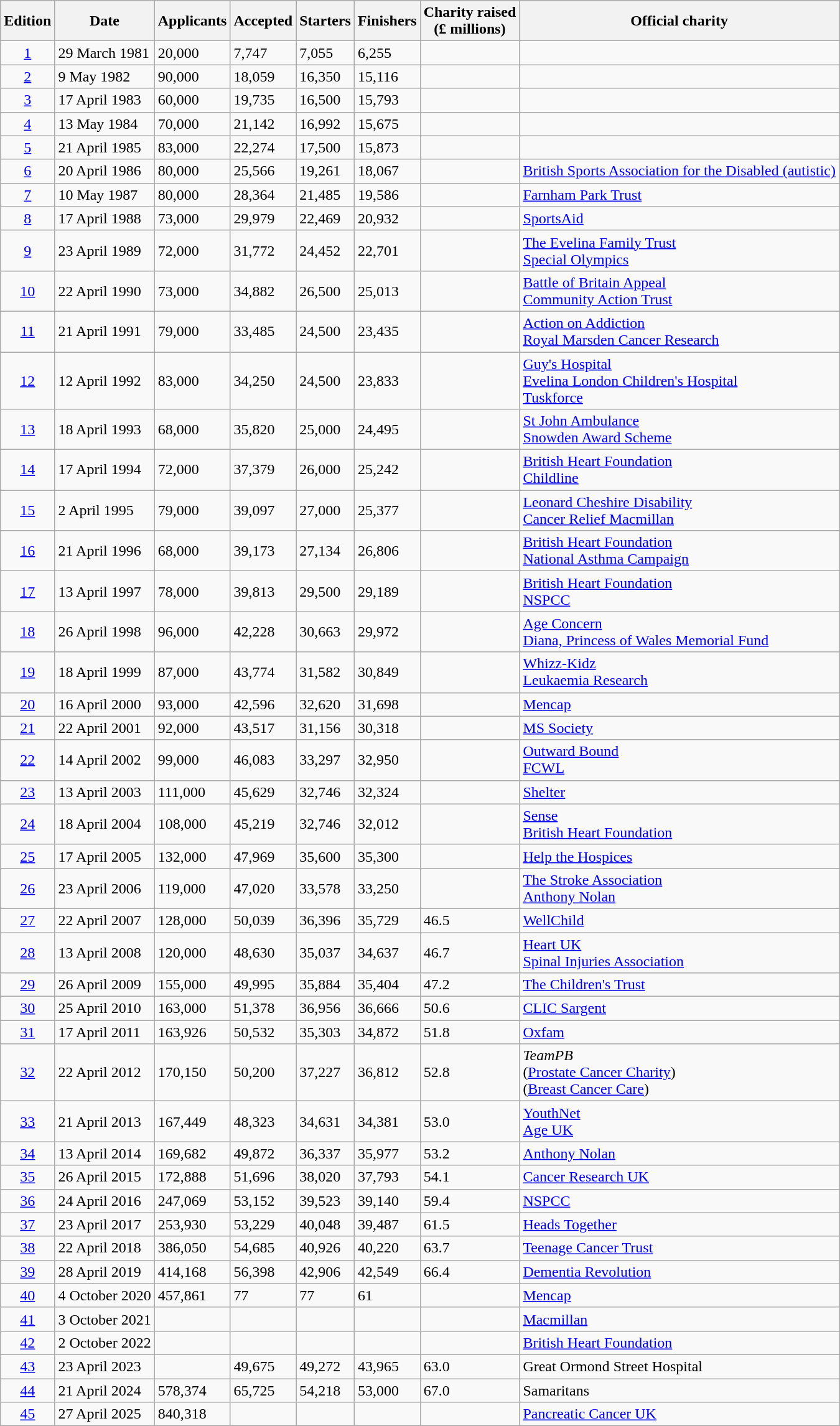<table class="wikitable sortable" style="text-align:left">
<tr>
<th>Edition</th>
<th>Date</th>
<th>Applicants</th>
<th>Accepted</th>
<th>Starters</th>
<th>Finishers</th>
<th>Charity raised<br>(£ millions)</th>
<th>Official charity</th>
</tr>
<tr>
<td align=center><a href='#'>1</a></td>
<td>29 March 1981</td>
<td>20,000</td>
<td>7,747</td>
<td>7,055</td>
<td>6,255</td>
<td></td>
<td></td>
</tr>
<tr>
<td align=center><a href='#'>2</a></td>
<td>9 May 1982</td>
<td>90,000</td>
<td>18,059</td>
<td>16,350</td>
<td>15,116</td>
<td></td>
<td></td>
</tr>
<tr>
<td align=center><a href='#'>3</a></td>
<td>17 April 1983</td>
<td>60,000</td>
<td>19,735</td>
<td>16,500</td>
<td>15,793</td>
<td></td>
<td></td>
</tr>
<tr>
<td align=center><a href='#'>4</a></td>
<td>13 May 1984</td>
<td>70,000</td>
<td>21,142</td>
<td>16,992</td>
<td>15,675</td>
<td></td>
<td></td>
</tr>
<tr>
<td align=center><a href='#'>5</a></td>
<td>21 April 1985</td>
<td>83,000</td>
<td>22,274</td>
<td>17,500</td>
<td>15,873</td>
<td></td>
<td></td>
</tr>
<tr>
<td align=center><a href='#'>6</a></td>
<td>20 April 1986</td>
<td>80,000</td>
<td>25,566</td>
<td>19,261</td>
<td>18,067</td>
<td></td>
<td><a href='#'>British Sports Association for the Disabled (autistic)</a></td>
</tr>
<tr>
<td align=center><a href='#'>7</a></td>
<td>10 May 1987</td>
<td>80,000</td>
<td>28,364</td>
<td>21,485</td>
<td>19,586</td>
<td></td>
<td><a href='#'>Farnham Park Trust</a></td>
</tr>
<tr>
<td align=center><a href='#'>8</a></td>
<td>17 April 1988</td>
<td>73,000</td>
<td>29,979</td>
<td>22,469</td>
<td>20,932</td>
<td></td>
<td><a href='#'>SportsAid</a></td>
</tr>
<tr>
<td align=center><a href='#'>9</a></td>
<td>23 April 1989</td>
<td>72,000</td>
<td>31,772</td>
<td>24,452</td>
<td>22,701</td>
<td></td>
<td><a href='#'>The Evelina Family Trust</a><br><a href='#'>Special Olympics</a></td>
</tr>
<tr>
<td align=center><a href='#'>10</a></td>
<td>22 April 1990</td>
<td>73,000</td>
<td>34,882</td>
<td>26,500</td>
<td>25,013</td>
<td></td>
<td><a href='#'>Battle of Britain Appeal</a><br><a href='#'>Community Action Trust</a></td>
</tr>
<tr>
<td align=center><a href='#'>11</a></td>
<td>21 April 1991</td>
<td>79,000</td>
<td>33,485</td>
<td>24,500</td>
<td>23,435</td>
<td></td>
<td><a href='#'>Action on Addiction</a><br><a href='#'>Royal Marsden Cancer Research</a></td>
</tr>
<tr>
<td align=center><a href='#'>12</a></td>
<td>12 April 1992</td>
<td>83,000</td>
<td>34,250</td>
<td>24,500</td>
<td>23,833</td>
<td></td>
<td><a href='#'>Guy's Hospital</a><br><a href='#'>Evelina London Children's Hospital</a><br><a href='#'>Tuskforce</a></td>
</tr>
<tr>
<td align=center><a href='#'>13</a></td>
<td>18 April 1993</td>
<td>68,000</td>
<td>35,820</td>
<td>25,000</td>
<td>24,495</td>
<td></td>
<td><a href='#'>St John Ambulance</a><br><a href='#'>Snowden Award Scheme</a></td>
</tr>
<tr>
<td align=center><a href='#'>14</a></td>
<td>17 April 1994</td>
<td>72,000</td>
<td>37,379</td>
<td>26,000</td>
<td>25,242</td>
<td></td>
<td><a href='#'>British Heart Foundation</a><br><a href='#'>Childline</a></td>
</tr>
<tr>
<td align=center><a href='#'>15</a></td>
<td>2 April 1995</td>
<td>79,000</td>
<td>39,097</td>
<td>27,000</td>
<td>25,377</td>
<td></td>
<td><a href='#'>Leonard Cheshire Disability</a><br><a href='#'>Cancer Relief Macmillan</a></td>
</tr>
<tr>
<td align=center><a href='#'>16</a></td>
<td>21 April 1996</td>
<td>68,000</td>
<td>39,173</td>
<td>27,134</td>
<td>26,806</td>
<td></td>
<td><a href='#'>British Heart Foundation</a><br><a href='#'>National Asthma Campaign</a></td>
</tr>
<tr>
<td align=center><a href='#'>17</a></td>
<td>13 April 1997</td>
<td>78,000</td>
<td>39,813</td>
<td>29,500</td>
<td>29,189</td>
<td></td>
<td><a href='#'>British Heart Foundation</a><br><a href='#'>NSPCC</a></td>
</tr>
<tr>
<td align=center><a href='#'>18</a></td>
<td>26 April 1998</td>
<td>96,000</td>
<td>42,228</td>
<td>30,663</td>
<td>29,972</td>
<td></td>
<td><a href='#'>Age Concern</a><br><a href='#'>Diana, Princess of Wales Memorial Fund</a></td>
</tr>
<tr>
<td align=center><a href='#'>19</a></td>
<td>18 April 1999</td>
<td>87,000</td>
<td>43,774</td>
<td>31,582</td>
<td>30,849</td>
<td></td>
<td><a href='#'>Whizz-Kidz</a><br><a href='#'>Leukaemia Research</a></td>
</tr>
<tr>
<td align=center><a href='#'>20</a></td>
<td>16 April 2000</td>
<td>93,000</td>
<td>42,596</td>
<td>32,620</td>
<td>31,698</td>
<td></td>
<td><a href='#'>Mencap</a></td>
</tr>
<tr>
<td align=center><a href='#'>21</a></td>
<td>22 April 2001</td>
<td>92,000</td>
<td>43,517</td>
<td>31,156</td>
<td>30,318</td>
<td></td>
<td><a href='#'>MS Society</a></td>
</tr>
<tr>
<td align=center><a href='#'>22</a></td>
<td>14 April 2002</td>
<td>99,000</td>
<td>46,083</td>
<td>33,297</td>
<td>32,950</td>
<td></td>
<td><a href='#'>Outward Bound</a><br><a href='#'>FCWL</a></td>
</tr>
<tr>
<td align=center><a href='#'>23</a></td>
<td>13 April 2003</td>
<td>111,000</td>
<td>45,629</td>
<td>32,746</td>
<td>32,324</td>
<td></td>
<td><a href='#'>Shelter</a></td>
</tr>
<tr>
<td align=center><a href='#'>24</a></td>
<td>18 April 2004</td>
<td>108,000</td>
<td>45,219</td>
<td>32,746</td>
<td>32,012</td>
<td></td>
<td><a href='#'>Sense</a><br><a href='#'>British Heart Foundation</a></td>
</tr>
<tr>
<td align=center><a href='#'>25</a></td>
<td>17 April 2005</td>
<td>132,000</td>
<td>47,969</td>
<td>35,600</td>
<td>35,300</td>
<td></td>
<td><a href='#'>Help the Hospices</a></td>
</tr>
<tr>
<td align=center><a href='#'>26</a></td>
<td>23 April 2006</td>
<td>119,000</td>
<td>47,020</td>
<td>33,578</td>
<td>33,250</td>
<td></td>
<td><a href='#'>The Stroke Association</a><br><a href='#'>Anthony Nolan</a></td>
</tr>
<tr>
<td align=center><a href='#'>27</a></td>
<td>22 April 2007</td>
<td>128,000</td>
<td>50,039</td>
<td>36,396</td>
<td>35,729</td>
<td>46.5</td>
<td><a href='#'>WellChild</a></td>
</tr>
<tr>
<td align=center><a href='#'>28</a></td>
<td>13 April 2008</td>
<td>120,000</td>
<td>48,630</td>
<td>35,037</td>
<td>34,637</td>
<td>46.7</td>
<td><a href='#'>Heart UK</a><br><a href='#'>Spinal Injuries Association</a></td>
</tr>
<tr>
<td align=center><a href='#'>29</a></td>
<td>26 April 2009</td>
<td>155,000</td>
<td>49,995</td>
<td>35,884</td>
<td>35,404</td>
<td>47.2</td>
<td><a href='#'>The Children's Trust</a></td>
</tr>
<tr>
<td align=center><a href='#'>30</a></td>
<td>25 April 2010</td>
<td>163,000</td>
<td>51,378</td>
<td>36,956</td>
<td>36,666</td>
<td>50.6</td>
<td><a href='#'>CLIC Sargent</a></td>
</tr>
<tr>
<td align=center><a href='#'>31</a></td>
<td>17 April 2011</td>
<td>163,926</td>
<td>50,532</td>
<td>35,303</td>
<td>34,872</td>
<td>51.8</td>
<td><a href='#'>Oxfam</a></td>
</tr>
<tr>
<td align=center><a href='#'>32</a></td>
<td>22 April 2012</td>
<td>170,150</td>
<td>50,200</td>
<td>37,227</td>
<td>36,812</td>
<td>52.8</td>
<td><em>TeamPB</em><br> (<a href='#'>Prostate Cancer Charity</a>)<br>(<a href='#'>Breast Cancer Care</a>)</td>
</tr>
<tr>
<td align=center><a href='#'>33</a></td>
<td>21 April 2013</td>
<td>167,449</td>
<td>48,323</td>
<td>34,631</td>
<td>34,381</td>
<td>53.0</td>
<td><a href='#'>YouthNet</a><br><a href='#'>Age UK</a></td>
</tr>
<tr>
<td align=center><a href='#'>34</a></td>
<td>13 April 2014</td>
<td>169,682</td>
<td>49,872</td>
<td>36,337</td>
<td>35,977</td>
<td>53.2</td>
<td><a href='#'>Anthony Nolan</a></td>
</tr>
<tr>
<td align=center><a href='#'>35</a></td>
<td>26 April 2015</td>
<td>172,888</td>
<td>51,696</td>
<td>38,020</td>
<td>37,793</td>
<td>54.1</td>
<td><a href='#'>Cancer Research UK</a></td>
</tr>
<tr>
<td align=center><a href='#'>36</a></td>
<td>24 April 2016</td>
<td>247,069</td>
<td>53,152</td>
<td>39,523</td>
<td>39,140</td>
<td>59.4</td>
<td><a href='#'>NSPCC</a></td>
</tr>
<tr>
<td align=center><a href='#'>37</a></td>
<td>23 April 2017</td>
<td>253,930</td>
<td>53,229</td>
<td>40,048</td>
<td>39,487</td>
<td>61.5</td>
<td><a href='#'>Heads Together</a></td>
</tr>
<tr>
<td align=center><a href='#'>38</a></td>
<td>22 April 2018</td>
<td>386,050</td>
<td>54,685</td>
<td>40,926</td>
<td>40,220</td>
<td>63.7</td>
<td><a href='#'>Teenage Cancer Trust</a></td>
</tr>
<tr>
<td align=center><a href='#'>39</a></td>
<td>28 April 2019</td>
<td>414,168</td>
<td>56,398</td>
<td>42,906</td>
<td>42,549</td>
<td>66.4</td>
<td><a href='#'>Dementia Revolution</a></td>
</tr>
<tr>
<td align=center><a href='#'>40</a></td>
<td>4 October 2020</td>
<td>457,861</td>
<td>77</td>
<td>77</td>
<td>61</td>
<td></td>
<td><a href='#'>Mencap</a></td>
</tr>
<tr>
<td align=center><a href='#'>41</a></td>
<td>3 October 2021</td>
<td></td>
<td></td>
<td></td>
<td></td>
<td></td>
<td><a href='#'>Macmillan</a></td>
</tr>
<tr>
<td align=center><a href='#'>42</a></td>
<td>2 October 2022</td>
<td></td>
<td></td>
<td></td>
<td></td>
<td></td>
<td><a href='#'>British Heart Foundation</a></td>
</tr>
<tr>
<td align=center><a href='#'>43</a></td>
<td>23 April 2023</td>
<td></td>
<td>49,675</td>
<td>49,272</td>
<td>43,965</td>
<td>63.0</td>
<td>Great Ormond Street Hospital</td>
</tr>
<tr>
<td align=center><a href='#'>44</a></td>
<td>21 April 2024</td>
<td>578,374</td>
<td>65,725</td>
<td>54,218</td>
<td>53,000</td>
<td>67.0</td>
<td>Samaritans</td>
</tr>
<tr>
<td align=center><a href='#'>45</a></td>
<td>27 April 2025</td>
<td>840,318</td>
<td></td>
<td></td>
<td></td>
<td></td>
<td><a href='#'>Pancreatic Cancer UK</a></td>
</tr>
</table>
